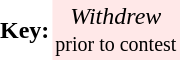<table border="0" cellspacing="0" cellpadding="2">
<tr>
<td><strong>Key:</strong></td>
<td align="center" bgcolor=#FFE8E8><em>Withdrew</em><br><small>prior to contest</small></td>
</tr>
</table>
